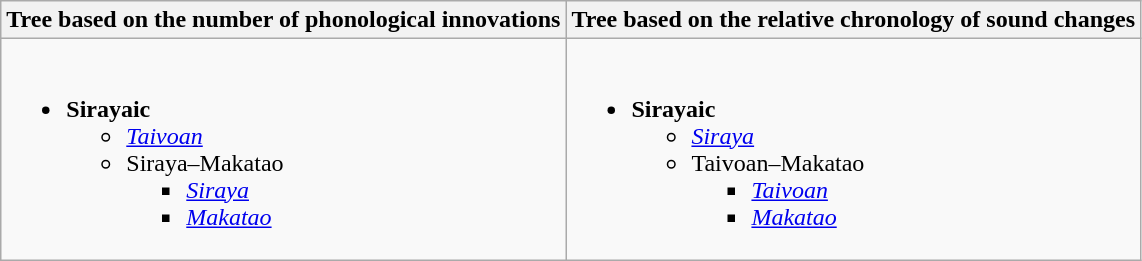<table class=wikitable>
<tr>
<th>Tree based on the number of phonological innovations</th>
<th>Tree based on the relative chronology of sound changes</th>
</tr>
<tr>
<td><br><ul><li><strong>Sirayaic</strong><ul><li><em><a href='#'>Taivoan</a></em></li><li>Siraya–Makatao<ul><li><em><a href='#'>Siraya</a></em></li><li><em><a href='#'>Makatao</a></em></li></ul></li></ul></li></ul></td>
<td><br><ul><li><strong>Sirayaic</strong><ul><li><em><a href='#'>Siraya</a></em></li><li>Taivoan–Makatao<ul><li><em><a href='#'>Taivoan</a></em></li><li><em><a href='#'>Makatao</a></em></li></ul></li></ul></li></ul></td>
</tr>
</table>
